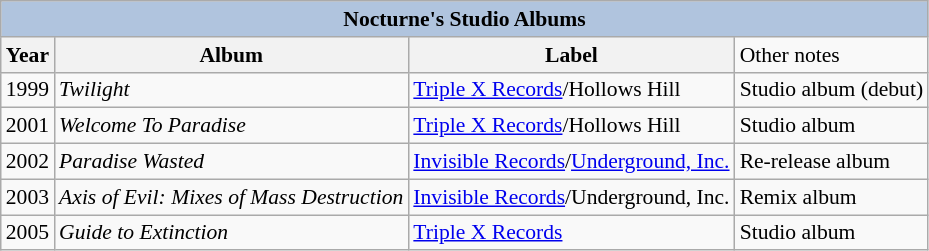<table class="wikitable" style="font-size: 90%;">
<tr>
<th colspan="4" style="background: LightSteelBlue;">Nocturne's Studio Albums</th>
</tr>
<tr>
<th>Year</th>
<th>Album</th>
<th>Label</th>
<td>Other notes</td>
</tr>
<tr>
<td>1999</td>
<td><em>Twilight</em></td>
<td><a href='#'>Triple X Records</a>/Hollows Hill</td>
<td>Studio album (debut)</td>
</tr>
<tr>
<td>2001</td>
<td><em>Welcome To Paradise</em></td>
<td><a href='#'>Triple X Records</a>/Hollows Hill</td>
<td>Studio album</td>
</tr>
<tr>
<td>2002</td>
<td><em>Paradise Wasted</em></td>
<td><a href='#'>Invisible Records</a>/<a href='#'>Underground, Inc.</a></td>
<td>Re-release album</td>
</tr>
<tr>
<td>2003</td>
<td><em>Axis of Evil: Mixes of Mass Destruction</em></td>
<td><a href='#'>Invisible Records</a>/Underground, Inc.</td>
<td>Remix album</td>
</tr>
<tr>
<td>2005</td>
<td><em>Guide to Extinction</em></td>
<td><a href='#'>Triple X Records</a></td>
<td>Studio album</td>
</tr>
</table>
